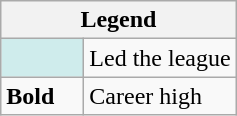<table class="wikitable mw-collapsible">
<tr>
<th colspan="2">Legend</th>
</tr>
<tr>
<td style="background:#cfecec; width:3em;"></td>
<td>Led the league</td>
</tr>
<tr>
<td><strong>Bold</strong></td>
<td>Career high</td>
</tr>
</table>
